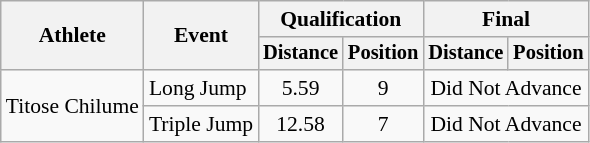<table class=wikitable style="font-size:90%">
<tr>
<th rowspan="2">Athlete</th>
<th rowspan="2">Event</th>
<th colspan="2">Qualification</th>
<th colspan="2">Final</th>
</tr>
<tr style="font-size:95%">
<th>Distance</th>
<th>Position</th>
<th>Distance</th>
<th>Position</th>
</tr>
<tr align=center>
<td align=left rowspan=2>Titose Chilume</td>
<td align=left>Long Jump</td>
<td>5.59</td>
<td>9</td>
<td colspan=2>Did Not Advance</td>
</tr>
<tr align=center>
<td align=left>Triple Jump</td>
<td>12.58</td>
<td>7</td>
<td colspan=2>Did Not Advance</td>
</tr>
</table>
